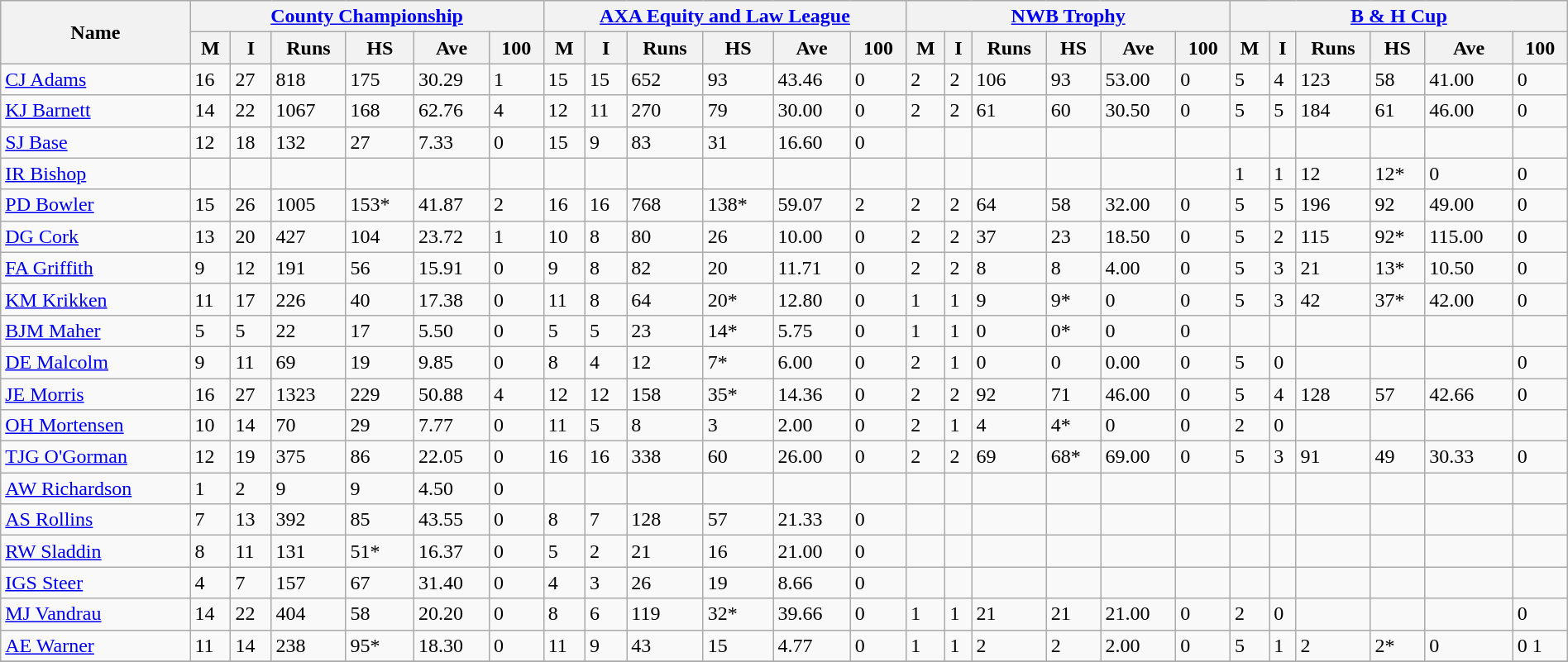<table class="wikitable " width="100%">
<tr bgcolor="#efefef">
<th rowspan=2>Name</th>
<th colspan=6><a href='#'>County Championship</a></th>
<th colspan=6><a href='#'>AXA Equity and Law League</a></th>
<th colspan=6><a href='#'>NWB Trophy</a></th>
<th colspan=6><a href='#'>B & H Cup</a></th>
</tr>
<tr>
<th>M</th>
<th>I</th>
<th>Runs</th>
<th>HS</th>
<th>Ave</th>
<th>100</th>
<th>M</th>
<th>I</th>
<th>Runs</th>
<th>HS</th>
<th>Ave</th>
<th>100</th>
<th>M</th>
<th>I</th>
<th>Runs</th>
<th>HS</th>
<th>Ave</th>
<th>100</th>
<th>M</th>
<th>I</th>
<th>Runs</th>
<th>HS</th>
<th>Ave</th>
<th>100</th>
</tr>
<tr>
<td><a href='#'>CJ Adams</a></td>
<td>16</td>
<td>27</td>
<td>818</td>
<td>175</td>
<td>30.29</td>
<td>1</td>
<td>15</td>
<td>15</td>
<td>652</td>
<td>93</td>
<td>43.46</td>
<td>0</td>
<td>2</td>
<td>2</td>
<td>106</td>
<td>93</td>
<td>53.00</td>
<td>0</td>
<td>5</td>
<td>4</td>
<td>123</td>
<td>58</td>
<td>41.00</td>
<td>0</td>
</tr>
<tr>
<td><a href='#'>KJ Barnett</a></td>
<td>14</td>
<td>22</td>
<td>1067</td>
<td>168</td>
<td>62.76</td>
<td>4</td>
<td>12</td>
<td>11</td>
<td>270</td>
<td>79</td>
<td>30.00</td>
<td>0</td>
<td>2</td>
<td>2</td>
<td>61</td>
<td>60</td>
<td>30.50</td>
<td>0</td>
<td>5</td>
<td>5</td>
<td>184</td>
<td>61</td>
<td>46.00</td>
<td>0</td>
</tr>
<tr>
<td><a href='#'>SJ Base</a></td>
<td>12</td>
<td>18</td>
<td>132</td>
<td>27</td>
<td>7.33</td>
<td>0</td>
<td>15</td>
<td>9</td>
<td>83</td>
<td>31</td>
<td>16.60</td>
<td>0</td>
<td></td>
<td></td>
<td></td>
<td></td>
<td></td>
<td></td>
<td></td>
<td></td>
<td></td>
<td></td>
<td></td>
<td></td>
</tr>
<tr>
<td><a href='#'>IR Bishop</a></td>
<td></td>
<td></td>
<td></td>
<td></td>
<td></td>
<td></td>
<td></td>
<td></td>
<td></td>
<td></td>
<td></td>
<td></td>
<td></td>
<td></td>
<td></td>
<td></td>
<td></td>
<td></td>
<td>1</td>
<td>1</td>
<td>12</td>
<td>12*</td>
<td>0</td>
<td>0</td>
</tr>
<tr>
<td><a href='#'>PD Bowler</a></td>
<td>15</td>
<td>26</td>
<td>1005</td>
<td>153*</td>
<td>41.87</td>
<td>2</td>
<td>16</td>
<td>16</td>
<td>768</td>
<td>138*</td>
<td>59.07</td>
<td>2</td>
<td>2</td>
<td>2</td>
<td>64</td>
<td>58</td>
<td>32.00</td>
<td>0</td>
<td>5</td>
<td>5</td>
<td>196</td>
<td>92</td>
<td>49.00</td>
<td>0</td>
</tr>
<tr>
<td><a href='#'>DG Cork</a></td>
<td>13</td>
<td>20</td>
<td>427</td>
<td>104</td>
<td>23.72</td>
<td>1</td>
<td>10</td>
<td>8</td>
<td>80</td>
<td>26</td>
<td>10.00</td>
<td>0</td>
<td>2</td>
<td>2</td>
<td>37</td>
<td>23</td>
<td>18.50</td>
<td>0</td>
<td>5</td>
<td>2</td>
<td>115</td>
<td>92*</td>
<td>115.00</td>
<td>0</td>
</tr>
<tr>
<td><a href='#'>FA Griffith</a></td>
<td>9</td>
<td>12</td>
<td>191</td>
<td>56</td>
<td>15.91</td>
<td>0</td>
<td>9</td>
<td>8</td>
<td>82</td>
<td>20</td>
<td>11.71</td>
<td>0</td>
<td>2</td>
<td>2</td>
<td>8</td>
<td>8</td>
<td>4.00</td>
<td>0</td>
<td>5</td>
<td>3</td>
<td>21</td>
<td>13*</td>
<td>10.50</td>
<td>0</td>
</tr>
<tr>
<td><a href='#'>KM Krikken</a></td>
<td>11</td>
<td>17</td>
<td>226</td>
<td>40</td>
<td>17.38</td>
<td>0</td>
<td>11</td>
<td>8</td>
<td>64</td>
<td>20*</td>
<td>12.80</td>
<td>0</td>
<td>1</td>
<td>1</td>
<td>9</td>
<td>9*</td>
<td>0</td>
<td>0</td>
<td>5</td>
<td>3</td>
<td>42</td>
<td>37*</td>
<td>42.00</td>
<td>0</td>
</tr>
<tr>
<td><a href='#'>BJM Maher</a></td>
<td>5</td>
<td>5</td>
<td>22</td>
<td>17</td>
<td>5.50</td>
<td>0</td>
<td>5</td>
<td>5</td>
<td>23</td>
<td>14*</td>
<td>5.75</td>
<td>0</td>
<td>1</td>
<td>1</td>
<td>0</td>
<td>0*</td>
<td>0</td>
<td>0</td>
<td></td>
<td></td>
<td></td>
<td></td>
<td></td>
<td></td>
</tr>
<tr>
<td><a href='#'>DE Malcolm</a></td>
<td>9</td>
<td>11</td>
<td>69</td>
<td>19</td>
<td>9.85</td>
<td>0</td>
<td>8</td>
<td>4</td>
<td>12</td>
<td>7*</td>
<td>6.00</td>
<td>0</td>
<td>2</td>
<td>1</td>
<td>0</td>
<td>0</td>
<td>0.00</td>
<td>0</td>
<td>5</td>
<td>0</td>
<td></td>
<td></td>
<td></td>
<td>0</td>
</tr>
<tr>
<td><a href='#'>JE Morris</a></td>
<td>16</td>
<td>27</td>
<td>1323</td>
<td>229</td>
<td>50.88</td>
<td>4</td>
<td>12</td>
<td>12</td>
<td>158</td>
<td>35*</td>
<td>14.36</td>
<td>0</td>
<td>2</td>
<td>2</td>
<td>92</td>
<td>71</td>
<td>46.00</td>
<td>0</td>
<td>5</td>
<td>4</td>
<td>128</td>
<td>57</td>
<td>42.66</td>
<td>0</td>
</tr>
<tr>
<td><a href='#'>OH Mortensen</a></td>
<td>10</td>
<td>14</td>
<td>70</td>
<td>29</td>
<td>7.77</td>
<td>0</td>
<td>11</td>
<td>5</td>
<td>8</td>
<td>3</td>
<td>2.00</td>
<td>0</td>
<td>2</td>
<td>1</td>
<td>4</td>
<td>4*</td>
<td>0</td>
<td>0</td>
<td>2</td>
<td>0</td>
<td></td>
<td></td>
<td></td>
<td></td>
</tr>
<tr>
<td><a href='#'>TJG O'Gorman</a></td>
<td>12</td>
<td>19</td>
<td>375</td>
<td>86</td>
<td>22.05</td>
<td>0</td>
<td>16</td>
<td>16</td>
<td>338</td>
<td>60</td>
<td>26.00</td>
<td>0</td>
<td>2</td>
<td>2</td>
<td>69</td>
<td>68*</td>
<td>69.00</td>
<td>0</td>
<td>5</td>
<td>3</td>
<td>91</td>
<td>49</td>
<td>30.33</td>
<td>0</td>
</tr>
<tr>
<td><a href='#'>AW Richardson</a></td>
<td>1</td>
<td>2</td>
<td>9</td>
<td>9</td>
<td>4.50</td>
<td>0</td>
<td></td>
<td></td>
<td></td>
<td></td>
<td></td>
<td></td>
<td></td>
<td></td>
<td></td>
<td></td>
<td></td>
<td></td>
<td></td>
<td></td>
<td></td>
<td></td>
<td></td>
<td></td>
</tr>
<tr>
<td><a href='#'>AS Rollins</a></td>
<td>7</td>
<td>13</td>
<td>392</td>
<td>85</td>
<td>43.55</td>
<td>0</td>
<td>8</td>
<td>7</td>
<td>128</td>
<td>57</td>
<td>21.33</td>
<td>0</td>
<td></td>
<td></td>
<td></td>
<td></td>
<td></td>
<td></td>
<td></td>
<td></td>
<td></td>
<td></td>
<td></td>
<td></td>
</tr>
<tr>
<td><a href='#'>RW Sladdin</a></td>
<td>8</td>
<td>11</td>
<td>131</td>
<td>51*</td>
<td>16.37</td>
<td>0</td>
<td>5</td>
<td>2</td>
<td>21</td>
<td>16</td>
<td>21.00</td>
<td>0</td>
<td></td>
<td></td>
<td></td>
<td></td>
<td></td>
<td></td>
<td></td>
<td></td>
<td></td>
<td></td>
<td></td>
<td></td>
</tr>
<tr>
<td><a href='#'>IGS Steer</a></td>
<td>4</td>
<td>7</td>
<td>157</td>
<td>67</td>
<td>31.40</td>
<td>0</td>
<td>4</td>
<td>3</td>
<td>26</td>
<td>19</td>
<td>8.66</td>
<td>0</td>
<td></td>
<td></td>
<td></td>
<td></td>
<td></td>
<td></td>
<td></td>
<td></td>
<td></td>
<td></td>
<td></td>
<td></td>
</tr>
<tr>
<td><a href='#'>MJ Vandrau</a></td>
<td>14</td>
<td>22</td>
<td>404</td>
<td>58</td>
<td>20.20</td>
<td>0</td>
<td>8</td>
<td>6</td>
<td>119</td>
<td>32*</td>
<td>39.66</td>
<td>0</td>
<td>1</td>
<td>1</td>
<td>21</td>
<td>21</td>
<td>21.00</td>
<td>0</td>
<td>2</td>
<td>0</td>
<td></td>
<td></td>
<td></td>
<td>0</td>
</tr>
<tr>
<td><a href='#'>AE Warner</a></td>
<td>11</td>
<td>14</td>
<td>238</td>
<td>95*</td>
<td>18.30</td>
<td>0</td>
<td>11</td>
<td>9</td>
<td>43</td>
<td>15</td>
<td>4.77</td>
<td>0</td>
<td>1</td>
<td>1</td>
<td>2</td>
<td>2</td>
<td>2.00</td>
<td>0</td>
<td>5</td>
<td>1</td>
<td>2</td>
<td>2*</td>
<td>0</td>
<td>0 1</td>
</tr>
<tr>
</tr>
</table>
